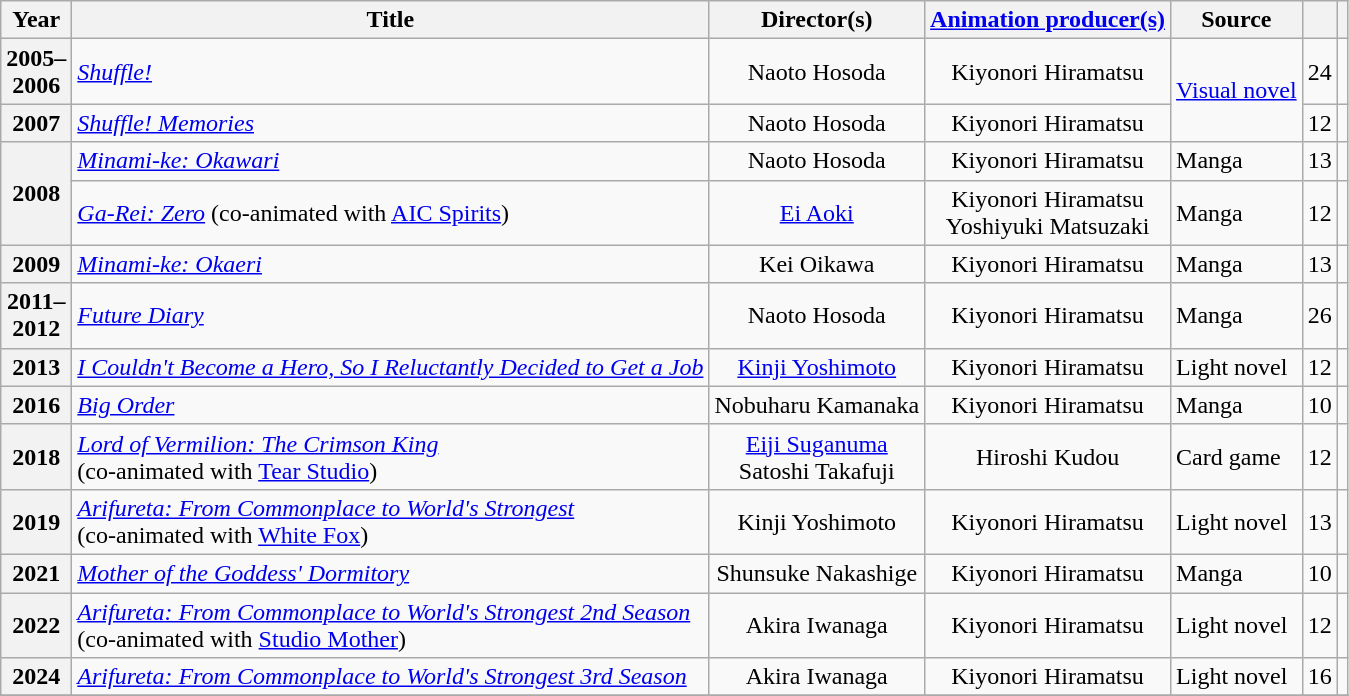<table class="wikitable sortable plainrowheaders">
<tr>
<th scope="col" class="unsortable" width=10>Year</th>
<th scope="col">Title</th>
<th scope="col">Director(s)</th>
<th scope="col"><a href='#'>Animation producer(s)</a></th>
<th scope="col">Source</th>
<th scope="col"></th>
<th scope="col" class="unsortable"></th>
</tr>
<tr>
<th scope="row">2005–2006</th>
<td><em><a href='#'>Shuffle!</a></em></td>
<td style=text-align:center>Naoto Hosoda</td>
<td style=text-align:center>Kiyonori Hiramatsu</td>
<td rowspan="2"><a href='#'>Visual novel</a></td>
<td>24</td>
<td></td>
</tr>
<tr>
<th scope="row">2007</th>
<td><em><a href='#'>Shuffle! Memories</a></em></td>
<td style=text-align:center>Naoto Hosoda</td>
<td style=text-align:center>Kiyonori Hiramatsu</td>
<td>12</td>
<td></td>
</tr>
<tr>
<th scope="row" rowspan="2">2008</th>
<td><em><a href='#'>Minami-ke: Okawari</a></em></td>
<td style=text-align:center>Naoto Hosoda</td>
<td style=text-align:center>Kiyonori Hiramatsu</td>
<td>Manga</td>
<td>13</td>
<td></td>
</tr>
<tr>
<td><em><a href='#'>Ga-Rei: Zero</a></em> (co-animated with <a href='#'>AIC Spirits</a>)</td>
<td style=text-align:center><a href='#'>Ei Aoki</a></td>
<td style=text-align:center>Kiyonori Hiramatsu<br>Yoshiyuki Matsuzaki</td>
<td>Manga</td>
<td>12</td>
<td></td>
</tr>
<tr>
<th scope="row">2009</th>
<td><em><a href='#'>Minami-ke: Okaeri</a></em></td>
<td style=text-align:center>Kei Oikawa</td>
<td style=text-align:center>Kiyonori Hiramatsu</td>
<td>Manga</td>
<td>13</td>
<td></td>
</tr>
<tr>
<th scope="row">2011–2012</th>
<td><em><a href='#'>Future Diary</a></em></td>
<td style=text-align:center>Naoto Hosoda</td>
<td style=text-align:center>Kiyonori Hiramatsu</td>
<td>Manga</td>
<td>26</td>
<td></td>
</tr>
<tr>
<th scope="row">2013</th>
<td><em><a href='#'>I Couldn't Become a Hero, So I Reluctantly Decided to Get a Job</a></em></td>
<td style=text-align:center><a href='#'>Kinji Yoshimoto</a></td>
<td style=text-align:center>Kiyonori Hiramatsu</td>
<td>Light novel</td>
<td>12</td>
<td></td>
</tr>
<tr>
<th scope="row">2016</th>
<td><em><a href='#'>Big Order</a></em></td>
<td style=text-align:center>Nobuharu Kamanaka</td>
<td style=text-align:center>Kiyonori Hiramatsu</td>
<td>Manga</td>
<td>10</td>
<td></td>
</tr>
<tr>
<th scope="row">2018</th>
<td><em><a href='#'>Lord of Vermilion: The Crimson King</a></em><br>(co-animated with <a href='#'>Tear Studio</a>)</td>
<td style=text-align:center><a href='#'>Eiji Suganuma</a><br>Satoshi Takafuji</td>
<td style=text-align:center>Hiroshi Kudou</td>
<td>Card game</td>
<td>12</td>
<td></td>
</tr>
<tr>
<th scope="row">2019</th>
<td><em><a href='#'>Arifureta: From Commonplace to World's Strongest</a></em><br>(co-animated with <a href='#'>White Fox</a>)</td>
<td style=text-align:center>Kinji Yoshimoto</td>
<td style=text-align:center>Kiyonori Hiramatsu</td>
<td>Light novel</td>
<td>13</td>
<td></td>
</tr>
<tr>
<th scope="row">2021</th>
<td><em><a href='#'>Mother of the Goddess' Dormitory</a></em></td>
<td style=text-align:center>Shunsuke Nakashige</td>
<td style=text-align:center>Kiyonori Hiramatsu</td>
<td>Manga</td>
<td>10</td>
<td></td>
</tr>
<tr>
<th scope="row">2022</th>
<td><em><a href='#'>Arifureta: From Commonplace to World's Strongest 2nd Season</a></em><br>(co-animated with <a href='#'>Studio Mother</a>)</td>
<td style=text-align:center>Akira Iwanaga</td>
<td style=text-align:center>Kiyonori Hiramatsu</td>
<td>Light novel</td>
<td>12</td>
<td></td>
</tr>
<tr>
<th scope="row">2024</th>
<td><em><a href='#'>Arifureta: From Commonplace to World's Strongest 3rd Season</a></em></td>
<td style=text-align:center>Akira Iwanaga</td>
<td style=text-align:center>Kiyonori Hiramatsu</td>
<td>Light novel</td>
<td>16</td>
<td></td>
</tr>
<tr>
</tr>
</table>
